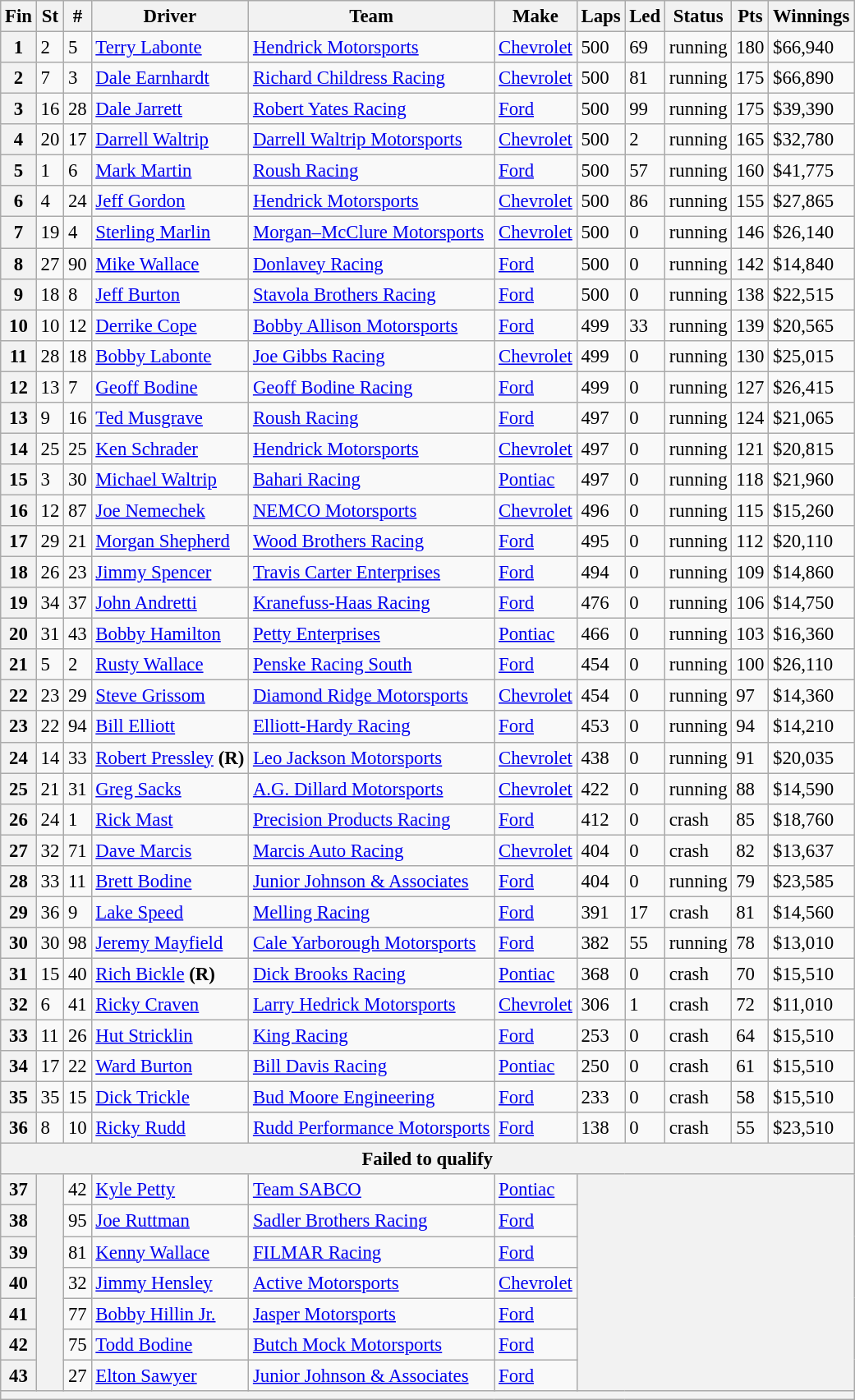<table class="wikitable" style="font-size:95%">
<tr>
<th>Fin</th>
<th>St</th>
<th>#</th>
<th>Driver</th>
<th>Team</th>
<th>Make</th>
<th>Laps</th>
<th>Led</th>
<th>Status</th>
<th>Pts</th>
<th>Winnings</th>
</tr>
<tr>
<th>1</th>
<td>2</td>
<td>5</td>
<td><a href='#'>Terry Labonte</a></td>
<td><a href='#'>Hendrick Motorsports</a></td>
<td><a href='#'>Chevrolet</a></td>
<td>500</td>
<td>69</td>
<td>running</td>
<td>180</td>
<td>$66,940</td>
</tr>
<tr>
<th>2</th>
<td>7</td>
<td>3</td>
<td><a href='#'>Dale Earnhardt</a></td>
<td><a href='#'>Richard Childress Racing</a></td>
<td><a href='#'>Chevrolet</a></td>
<td>500</td>
<td>81</td>
<td>running</td>
<td>175</td>
<td>$66,890</td>
</tr>
<tr>
<th>3</th>
<td>16</td>
<td>28</td>
<td><a href='#'>Dale Jarrett</a></td>
<td><a href='#'>Robert Yates Racing</a></td>
<td><a href='#'>Ford</a></td>
<td>500</td>
<td>99</td>
<td>running</td>
<td>175</td>
<td>$39,390</td>
</tr>
<tr>
<th>4</th>
<td>20</td>
<td>17</td>
<td><a href='#'>Darrell Waltrip</a></td>
<td><a href='#'>Darrell Waltrip Motorsports</a></td>
<td><a href='#'>Chevrolet</a></td>
<td>500</td>
<td>2</td>
<td>running</td>
<td>165</td>
<td>$32,780</td>
</tr>
<tr>
<th>5</th>
<td>1</td>
<td>6</td>
<td><a href='#'>Mark Martin</a></td>
<td><a href='#'>Roush Racing</a></td>
<td><a href='#'>Ford</a></td>
<td>500</td>
<td>57</td>
<td>running</td>
<td>160</td>
<td>$41,775</td>
</tr>
<tr>
<th>6</th>
<td>4</td>
<td>24</td>
<td><a href='#'>Jeff Gordon</a></td>
<td><a href='#'>Hendrick Motorsports</a></td>
<td><a href='#'>Chevrolet</a></td>
<td>500</td>
<td>86</td>
<td>running</td>
<td>155</td>
<td>$27,865</td>
</tr>
<tr>
<th>7</th>
<td>19</td>
<td>4</td>
<td><a href='#'>Sterling Marlin</a></td>
<td><a href='#'>Morgan–McClure Motorsports</a></td>
<td><a href='#'>Chevrolet</a></td>
<td>500</td>
<td>0</td>
<td>running</td>
<td>146</td>
<td>$26,140</td>
</tr>
<tr>
<th>8</th>
<td>27</td>
<td>90</td>
<td><a href='#'>Mike Wallace</a></td>
<td><a href='#'>Donlavey Racing</a></td>
<td><a href='#'>Ford</a></td>
<td>500</td>
<td>0</td>
<td>running</td>
<td>142</td>
<td>$14,840</td>
</tr>
<tr>
<th>9</th>
<td>18</td>
<td>8</td>
<td><a href='#'>Jeff Burton</a></td>
<td><a href='#'>Stavola Brothers Racing</a></td>
<td><a href='#'>Ford</a></td>
<td>500</td>
<td>0</td>
<td>running</td>
<td>138</td>
<td>$22,515</td>
</tr>
<tr>
<th>10</th>
<td>10</td>
<td>12</td>
<td><a href='#'>Derrike Cope</a></td>
<td><a href='#'>Bobby Allison Motorsports</a></td>
<td><a href='#'>Ford</a></td>
<td>499</td>
<td>33</td>
<td>running</td>
<td>139</td>
<td>$20,565</td>
</tr>
<tr>
<th>11</th>
<td>28</td>
<td>18</td>
<td><a href='#'>Bobby Labonte</a></td>
<td><a href='#'>Joe Gibbs Racing</a></td>
<td><a href='#'>Chevrolet</a></td>
<td>499</td>
<td>0</td>
<td>running</td>
<td>130</td>
<td>$25,015</td>
</tr>
<tr>
<th>12</th>
<td>13</td>
<td>7</td>
<td><a href='#'>Geoff Bodine</a></td>
<td><a href='#'>Geoff Bodine Racing</a></td>
<td><a href='#'>Ford</a></td>
<td>499</td>
<td>0</td>
<td>running</td>
<td>127</td>
<td>$26,415</td>
</tr>
<tr>
<th>13</th>
<td>9</td>
<td>16</td>
<td><a href='#'>Ted Musgrave</a></td>
<td><a href='#'>Roush Racing</a></td>
<td><a href='#'>Ford</a></td>
<td>497</td>
<td>0</td>
<td>running</td>
<td>124</td>
<td>$21,065</td>
</tr>
<tr>
<th>14</th>
<td>25</td>
<td>25</td>
<td><a href='#'>Ken Schrader</a></td>
<td><a href='#'>Hendrick Motorsports</a></td>
<td><a href='#'>Chevrolet</a></td>
<td>497</td>
<td>0</td>
<td>running</td>
<td>121</td>
<td>$20,815</td>
</tr>
<tr>
<th>15</th>
<td>3</td>
<td>30</td>
<td><a href='#'>Michael Waltrip</a></td>
<td><a href='#'>Bahari Racing</a></td>
<td><a href='#'>Pontiac</a></td>
<td>497</td>
<td>0</td>
<td>running</td>
<td>118</td>
<td>$21,960</td>
</tr>
<tr>
<th>16</th>
<td>12</td>
<td>87</td>
<td><a href='#'>Joe Nemechek</a></td>
<td><a href='#'>NEMCO Motorsports</a></td>
<td><a href='#'>Chevrolet</a></td>
<td>496</td>
<td>0</td>
<td>running</td>
<td>115</td>
<td>$15,260</td>
</tr>
<tr>
<th>17</th>
<td>29</td>
<td>21</td>
<td><a href='#'>Morgan Shepherd</a></td>
<td><a href='#'>Wood Brothers Racing</a></td>
<td><a href='#'>Ford</a></td>
<td>495</td>
<td>0</td>
<td>running</td>
<td>112</td>
<td>$20,110</td>
</tr>
<tr>
<th>18</th>
<td>26</td>
<td>23</td>
<td><a href='#'>Jimmy Spencer</a></td>
<td><a href='#'>Travis Carter Enterprises</a></td>
<td><a href='#'>Ford</a></td>
<td>494</td>
<td>0</td>
<td>running</td>
<td>109</td>
<td>$14,860</td>
</tr>
<tr>
<th>19</th>
<td>34</td>
<td>37</td>
<td><a href='#'>John Andretti</a></td>
<td><a href='#'>Kranefuss-Haas Racing</a></td>
<td><a href='#'>Ford</a></td>
<td>476</td>
<td>0</td>
<td>running</td>
<td>106</td>
<td>$14,750</td>
</tr>
<tr>
<th>20</th>
<td>31</td>
<td>43</td>
<td><a href='#'>Bobby Hamilton</a></td>
<td><a href='#'>Petty Enterprises</a></td>
<td><a href='#'>Pontiac</a></td>
<td>466</td>
<td>0</td>
<td>running</td>
<td>103</td>
<td>$16,360</td>
</tr>
<tr>
<th>21</th>
<td>5</td>
<td>2</td>
<td><a href='#'>Rusty Wallace</a></td>
<td><a href='#'>Penske Racing South</a></td>
<td><a href='#'>Ford</a></td>
<td>454</td>
<td>0</td>
<td>running</td>
<td>100</td>
<td>$26,110</td>
</tr>
<tr>
<th>22</th>
<td>23</td>
<td>29</td>
<td><a href='#'>Steve Grissom</a></td>
<td><a href='#'>Diamond Ridge Motorsports</a></td>
<td><a href='#'>Chevrolet</a></td>
<td>454</td>
<td>0</td>
<td>running</td>
<td>97</td>
<td>$14,360</td>
</tr>
<tr>
<th>23</th>
<td>22</td>
<td>94</td>
<td><a href='#'>Bill Elliott</a></td>
<td><a href='#'>Elliott-Hardy Racing</a></td>
<td><a href='#'>Ford</a></td>
<td>453</td>
<td>0</td>
<td>running</td>
<td>94</td>
<td>$14,210</td>
</tr>
<tr>
<th>24</th>
<td>14</td>
<td>33</td>
<td><a href='#'>Robert Pressley</a> <strong>(R)</strong></td>
<td><a href='#'>Leo Jackson Motorsports</a></td>
<td><a href='#'>Chevrolet</a></td>
<td>438</td>
<td>0</td>
<td>running</td>
<td>91</td>
<td>$20,035</td>
</tr>
<tr>
<th>25</th>
<td>21</td>
<td>31</td>
<td><a href='#'>Greg Sacks</a></td>
<td><a href='#'>A.G. Dillard Motorsports</a></td>
<td><a href='#'>Chevrolet</a></td>
<td>422</td>
<td>0</td>
<td>running</td>
<td>88</td>
<td>$14,590</td>
</tr>
<tr>
<th>26</th>
<td>24</td>
<td>1</td>
<td><a href='#'>Rick Mast</a></td>
<td><a href='#'>Precision Products Racing</a></td>
<td><a href='#'>Ford</a></td>
<td>412</td>
<td>0</td>
<td>crash</td>
<td>85</td>
<td>$18,760</td>
</tr>
<tr>
<th>27</th>
<td>32</td>
<td>71</td>
<td><a href='#'>Dave Marcis</a></td>
<td><a href='#'>Marcis Auto Racing</a></td>
<td><a href='#'>Chevrolet</a></td>
<td>404</td>
<td>0</td>
<td>crash</td>
<td>82</td>
<td>$13,637</td>
</tr>
<tr>
<th>28</th>
<td>33</td>
<td>11</td>
<td><a href='#'>Brett Bodine</a></td>
<td><a href='#'>Junior Johnson & Associates</a></td>
<td><a href='#'>Ford</a></td>
<td>404</td>
<td>0</td>
<td>running</td>
<td>79</td>
<td>$23,585</td>
</tr>
<tr>
<th>29</th>
<td>36</td>
<td>9</td>
<td><a href='#'>Lake Speed</a></td>
<td><a href='#'>Melling Racing</a></td>
<td><a href='#'>Ford</a></td>
<td>391</td>
<td>17</td>
<td>crash</td>
<td>81</td>
<td>$14,560</td>
</tr>
<tr>
<th>30</th>
<td>30</td>
<td>98</td>
<td><a href='#'>Jeremy Mayfield</a></td>
<td><a href='#'>Cale Yarborough Motorsports</a></td>
<td><a href='#'>Ford</a></td>
<td>382</td>
<td>55</td>
<td>running</td>
<td>78</td>
<td>$13,010</td>
</tr>
<tr>
<th>31</th>
<td>15</td>
<td>40</td>
<td><a href='#'>Rich Bickle</a> <strong>(R)</strong></td>
<td><a href='#'>Dick Brooks Racing</a></td>
<td><a href='#'>Pontiac</a></td>
<td>368</td>
<td>0</td>
<td>crash</td>
<td>70</td>
<td>$15,510</td>
</tr>
<tr>
<th>32</th>
<td>6</td>
<td>41</td>
<td><a href='#'>Ricky Craven</a></td>
<td><a href='#'>Larry Hedrick Motorsports</a></td>
<td><a href='#'>Chevrolet</a></td>
<td>306</td>
<td>1</td>
<td>crash</td>
<td>72</td>
<td>$11,010</td>
</tr>
<tr>
<th>33</th>
<td>11</td>
<td>26</td>
<td><a href='#'>Hut Stricklin</a></td>
<td><a href='#'>King Racing</a></td>
<td><a href='#'>Ford</a></td>
<td>253</td>
<td>0</td>
<td>crash</td>
<td>64</td>
<td>$15,510</td>
</tr>
<tr>
<th>34</th>
<td>17</td>
<td>22</td>
<td><a href='#'>Ward Burton</a></td>
<td><a href='#'>Bill Davis Racing</a></td>
<td><a href='#'>Pontiac</a></td>
<td>250</td>
<td>0</td>
<td>crash</td>
<td>61</td>
<td>$15,510</td>
</tr>
<tr>
<th>35</th>
<td>35</td>
<td>15</td>
<td><a href='#'>Dick Trickle</a></td>
<td><a href='#'>Bud Moore Engineering</a></td>
<td><a href='#'>Ford</a></td>
<td>233</td>
<td>0</td>
<td>crash</td>
<td>58</td>
<td>$15,510</td>
</tr>
<tr>
<th>36</th>
<td>8</td>
<td>10</td>
<td><a href='#'>Ricky Rudd</a></td>
<td><a href='#'>Rudd Performance Motorsports</a></td>
<td><a href='#'>Ford</a></td>
<td>138</td>
<td>0</td>
<td>crash</td>
<td>55</td>
<td>$23,510</td>
</tr>
<tr>
<th colspan="11">Failed to qualify</th>
</tr>
<tr>
<th>37</th>
<th rowspan="7"></th>
<td>42</td>
<td><a href='#'>Kyle Petty</a></td>
<td><a href='#'>Team SABCO</a></td>
<td><a href='#'>Pontiac</a></td>
<th colspan="5" rowspan="7"></th>
</tr>
<tr>
<th>38</th>
<td>95</td>
<td><a href='#'>Joe Ruttman</a></td>
<td><a href='#'>Sadler Brothers Racing</a></td>
<td><a href='#'>Ford</a></td>
</tr>
<tr>
<th>39</th>
<td>81</td>
<td><a href='#'>Kenny Wallace</a></td>
<td><a href='#'>FILMAR Racing</a></td>
<td><a href='#'>Ford</a></td>
</tr>
<tr>
<th>40</th>
<td>32</td>
<td><a href='#'>Jimmy Hensley</a></td>
<td><a href='#'>Active Motorsports</a></td>
<td><a href='#'>Chevrolet</a></td>
</tr>
<tr>
<th>41</th>
<td>77</td>
<td><a href='#'>Bobby Hillin Jr.</a></td>
<td><a href='#'>Jasper Motorsports</a></td>
<td><a href='#'>Ford</a></td>
</tr>
<tr>
<th>42</th>
<td>75</td>
<td><a href='#'>Todd Bodine</a></td>
<td><a href='#'>Butch Mock Motorsports</a></td>
<td><a href='#'>Ford</a></td>
</tr>
<tr>
<th>43</th>
<td>27</td>
<td><a href='#'>Elton Sawyer</a></td>
<td><a href='#'>Junior Johnson & Associates</a></td>
<td><a href='#'>Ford</a></td>
</tr>
<tr>
<th colspan="11"></th>
</tr>
</table>
